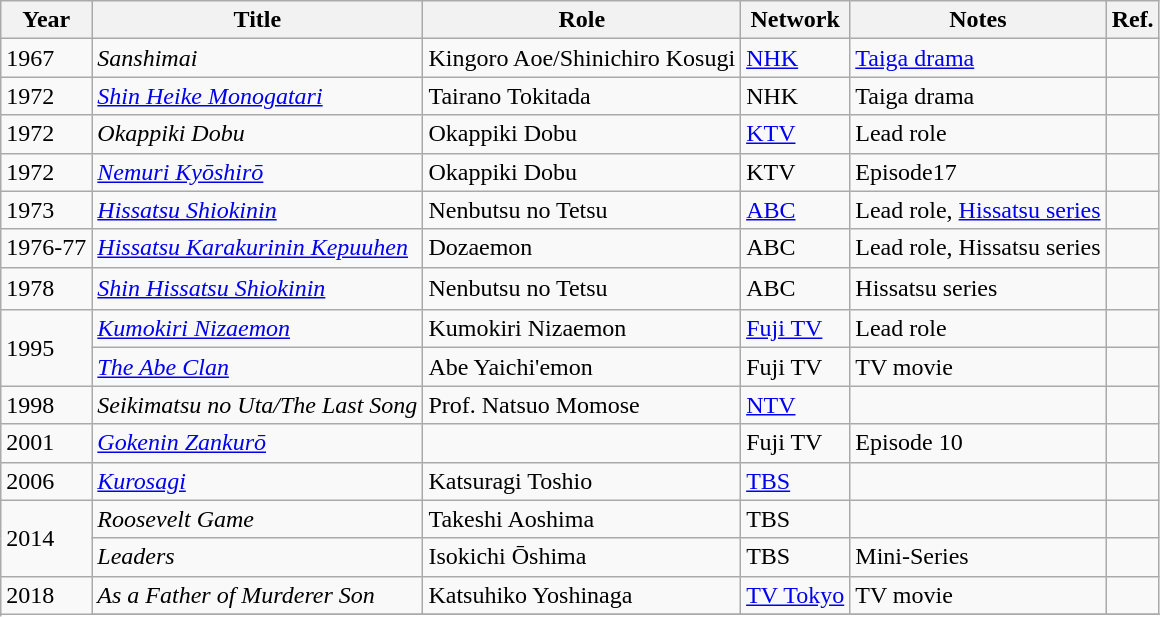<table class="wikitable sortable">
<tr>
<th>Year</th>
<th>Title</th>
<th>Role</th>
<th>Network</th>
<th class="unsortable">Notes</th>
<th class="unsortable">Ref.</th>
</tr>
<tr>
<td>1967</td>
<td><em>Sanshimai</em></td>
<td>Kingoro Aoe/Shinichiro Kosugi</td>
<td><a href='#'>NHK</a></td>
<td><a href='#'>Taiga drama</a></td>
</tr>
<tr>
<td>1972</td>
<td><em><a href='#'>Shin Heike Monogatari</a></em></td>
<td>Tairano Tokitada</td>
<td>NHK</td>
<td>Taiga drama</td>
<td></td>
</tr>
<tr>
<td>1972</td>
<td><em>Okappiki Dobu</em></td>
<td>Okappiki Dobu</td>
<td><a href='#'>KTV</a></td>
<td>Lead role</td>
<td></td>
</tr>
<tr>
<td>1972</td>
<td><em><a href='#'>Nemuri Kyōshirō</a></em></td>
<td>Okappiki Dobu</td>
<td>KTV</td>
<td>Episode17</td>
<td></td>
</tr>
<tr>
<td>1973</td>
<td><em><a href='#'>Hissatsu Shiokinin</a></em></td>
<td>Nenbutsu no Tetsu</td>
<td><a href='#'>ABC</a></td>
<td>Lead role, <a href='#'>Hissatsu series</a></td>
<td></td>
</tr>
<tr>
<td>1976-77</td>
<td><em><a href='#'>Hissatsu Karakurinin Kepuuhen</a></em></td>
<td>Dozaemon</td>
<td>ABC</td>
<td>Lead role, Hissatsu series</td>
<td></td>
</tr>
<tr>
<td>1978</td>
<td><em><a href='#'>Shin Hissatsu Shiokinin</a></em></td>
<td>Nenbutsu no Tetsu　</td>
<td>ABC</td>
<td>Hissatsu series</td>
<td></td>
</tr>
<tr>
<td rowspan=2>1995</td>
<td><em><a href='#'>Kumokiri Nizaemon</a></em></td>
<td>Kumokiri Nizaemon</td>
<td><a href='#'>Fuji TV</a></td>
<td>Lead role</td>
<td></td>
</tr>
<tr>
<td><em><a href='#'>The Abe Clan</a></em></td>
<td>Abe Yaichi'emon</td>
<td>Fuji TV</td>
<td>TV movie</td>
<td></td>
</tr>
<tr>
<td>1998</td>
<td><em>Seikimatsu no Uta/The Last Song</em></td>
<td>Prof. Natsuo Momose</td>
<td><a href='#'>NTV</a></td>
<td></td>
<td></td>
</tr>
<tr>
<td>2001</td>
<td><em><a href='#'>Gokenin Zankurō</a></em></td>
<td></td>
<td>Fuji TV</td>
<td>Episode 10</td>
<td></td>
</tr>
<tr>
<td>2006</td>
<td><em><a href='#'>Kurosagi</a></em></td>
<td>Katsuragi Toshio</td>
<td><a href='#'>TBS</a></td>
<td></td>
<td></td>
</tr>
<tr>
<td rowspan=2>2014</td>
<td><em>Roosevelt Game</em></td>
<td>Takeshi Aoshima</td>
<td>TBS</td>
<td></td>
<td></td>
</tr>
<tr>
<td><em>Leaders</em></td>
<td>Isokichi Ōshima</td>
<td>TBS</td>
<td>Mini-Series</td>
<td></td>
</tr>
<tr>
<td rowspan=2>2018</td>
<td><em>As a Father of Murderer Son</em></td>
<td>Katsuhiko Yoshinaga</td>
<td><a href='#'>TV Tokyo</a></td>
<td>TV movie</td>
<td></td>
</tr>
<tr>
</tr>
</table>
